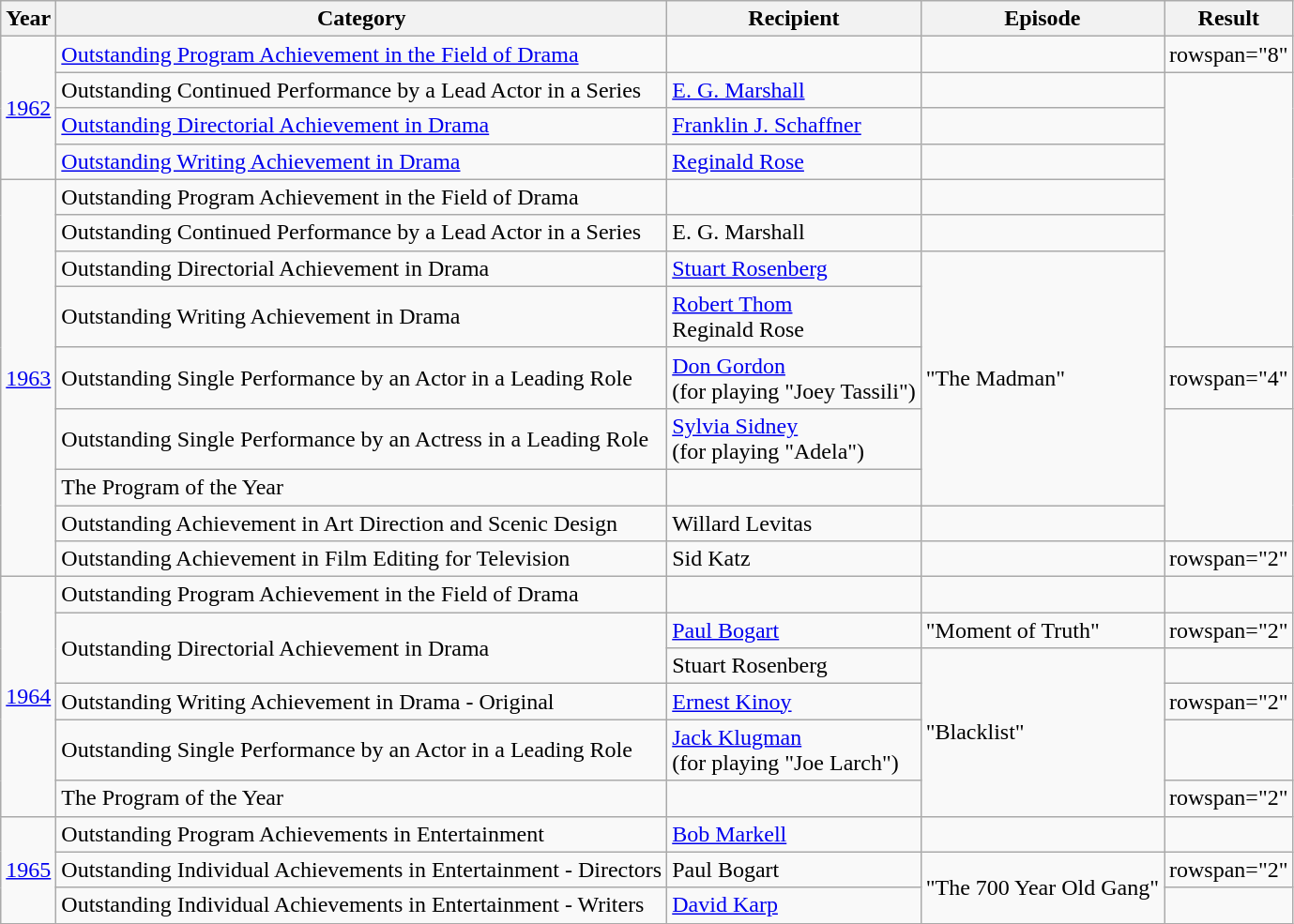<table class="wikitable">
<tr>
<th>Year</th>
<th>Category</th>
<th>Recipient</th>
<th>Episode</th>
<th>Result</th>
</tr>
<tr style=text-align:"center">
<td rowspan="4"><a href='#'>1962</a></td>
<td><a href='#'>Outstanding Program Achievement in the Field of Drama</a></td>
<td></td>
<td></td>
<td>rowspan="8" </td>
</tr>
<tr>
<td>Outstanding Continued Performance by a Lead Actor in a Series</td>
<td><a href='#'>E. G. Marshall</a></td>
<td></td>
</tr>
<tr>
<td><a href='#'>Outstanding Directorial Achievement in Drama</a></td>
<td><a href='#'>Franklin J. Schaffner</a></td>
<td></td>
</tr>
<tr>
<td><a href='#'>Outstanding Writing Achievement in Drama</a></td>
<td><a href='#'>Reginald Rose</a></td>
<td></td>
</tr>
<tr style=text-align:"center">
<td rowspan="9"><a href='#'>1963</a></td>
<td>Outstanding Program Achievement in the Field of Drama</td>
<td></td>
<td></td>
</tr>
<tr>
<td>Outstanding Continued Performance by a Lead Actor in a Series</td>
<td>E. G. Marshall</td>
<td></td>
</tr>
<tr>
<td>Outstanding Directorial Achievement in Drama</td>
<td><a href='#'>Stuart Rosenberg</a></td>
<td rowspan=5>"The Madman"</td>
</tr>
<tr>
<td>Outstanding Writing Achievement in Drama</td>
<td><a href='#'>Robert Thom</a><br>Reginald Rose</td>
</tr>
<tr>
<td>Outstanding Single Performance by an Actor in a Leading Role</td>
<td><a href='#'>Don Gordon</a><br>(for playing "Joey Tassili")</td>
<td>rowspan="4" </td>
</tr>
<tr>
<td>Outstanding Single Performance by an Actress in a Leading Role</td>
<td><a href='#'>Sylvia Sidney</a><br>(for playing "Adela")</td>
</tr>
<tr>
<td>The Program of the Year</td>
<td></td>
</tr>
<tr>
<td>Outstanding Achievement in Art Direction and Scenic Design</td>
<td>Willard Levitas</td>
<td></td>
</tr>
<tr>
<td>Outstanding Achievement in Film Editing for Television</td>
<td>Sid Katz</td>
<td></td>
<td>rowspan="2" </td>
</tr>
<tr style=text-align:"center">
<td rowspan="6"><a href='#'>1964</a></td>
<td>Outstanding Program Achievement in the Field of Drama</td>
<td></td>
<td></td>
</tr>
<tr>
<td rowspan="2">Outstanding Directorial Achievement in Drama</td>
<td><a href='#'>Paul Bogart</a></td>
<td>"Moment of Truth"</td>
<td>rowspan="2" </td>
</tr>
<tr>
<td>Stuart Rosenberg</td>
<td rowspan=4>"Blacklist"</td>
</tr>
<tr>
<td>Outstanding Writing Achievement in Drama - Original</td>
<td><a href='#'>Ernest Kinoy</a></td>
<td>rowspan="2" </td>
</tr>
<tr>
<td>Outstanding Single Performance by an Actor in a Leading Role</td>
<td><a href='#'>Jack Klugman</a><br>(for playing "Joe Larch")</td>
</tr>
<tr>
<td>The Program of the Year</td>
<td></td>
<td>rowspan="2" </td>
</tr>
<tr style=text-align:"center">
<td rowspan="3"><a href='#'>1965</a></td>
<td>Outstanding Program Achievements in Entertainment</td>
<td><a href='#'>Bob Markell</a></td>
<td></td>
</tr>
<tr>
<td>Outstanding Individual Achievements in Entertainment - Directors</td>
<td>Paul Bogart</td>
<td rowspan=2>"The 700 Year Old Gang"</td>
<td>rowspan="2" </td>
</tr>
<tr>
<td>Outstanding Individual Achievements in Entertainment - Writers</td>
<td><a href='#'>David Karp</a></td>
</tr>
</table>
